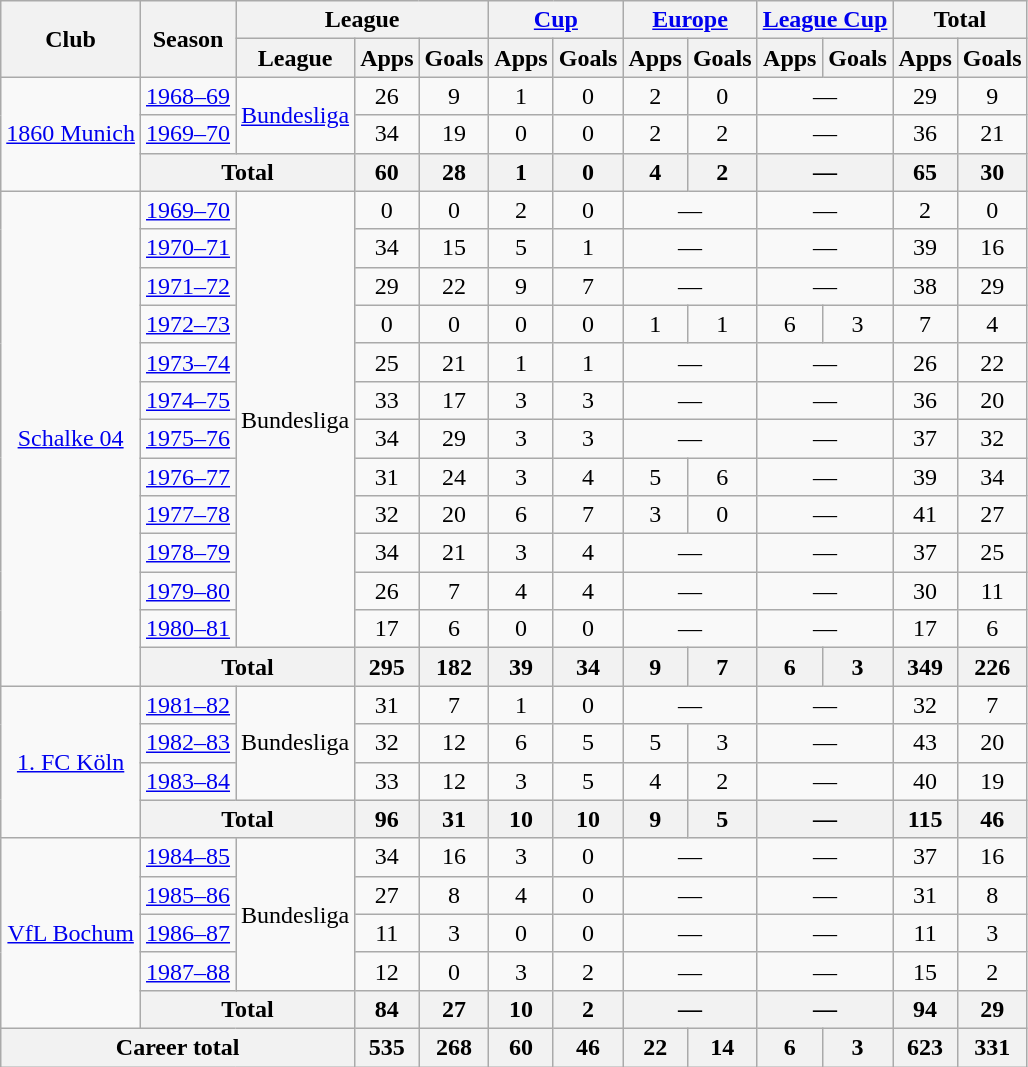<table class="wikitable" style="text-align:center">
<tr>
<th rowspan="2">Club</th>
<th rowspan="2">Season</th>
<th colspan="3">League</th>
<th colspan="2"><a href='#'>Cup</a></th>
<th colspan="2"><a href='#'>Europe</a></th>
<th colspan="2"><a href='#'>League Cup</a></th>
<th colspan="2">Total</th>
</tr>
<tr>
<th>League</th>
<th>Apps</th>
<th>Goals</th>
<th>Apps</th>
<th>Goals</th>
<th>Apps</th>
<th>Goals</th>
<th>Apps</th>
<th>Goals</th>
<th>Apps</th>
<th>Goals</th>
</tr>
<tr>
<td rowspan="3"><a href='#'>1860 Munich</a></td>
<td><a href='#'>1968–69</a></td>
<td rowspan="2"><a href='#'>Bundesliga</a></td>
<td>26</td>
<td>9</td>
<td>1</td>
<td>0</td>
<td>2</td>
<td>0</td>
<td colspan="2">—</td>
<td>29</td>
<td>9</td>
</tr>
<tr>
<td><a href='#'>1969–70</a></td>
<td>34</td>
<td>19</td>
<td>0</td>
<td>0</td>
<td>2</td>
<td>2</td>
<td colspan="2">—</td>
<td>36</td>
<td>21</td>
</tr>
<tr>
<th colspan="2">Total</th>
<th>60</th>
<th>28</th>
<th>1</th>
<th>0</th>
<th>4</th>
<th>2</th>
<th colspan="2">—</th>
<th>65</th>
<th>30</th>
</tr>
<tr>
<td rowspan=13><a href='#'>Schalke 04</a></td>
<td><a href='#'>1969–70</a></td>
<td rowspan=12>Bundesliga</td>
<td>0</td>
<td>0</td>
<td>2</td>
<td>0</td>
<td colspan="2">—</td>
<td colspan="2">—</td>
<td>2</td>
<td>0</td>
</tr>
<tr>
<td><a href='#'>1970–71</a></td>
<td>34</td>
<td>15</td>
<td>5</td>
<td>1</td>
<td colspan="2">—</td>
<td colspan="2">—</td>
<td>39</td>
<td>16</td>
</tr>
<tr>
<td><a href='#'>1971–72</a></td>
<td>29</td>
<td>22</td>
<td>9</td>
<td>7</td>
<td colspan="2">—</td>
<td colspan="2">—</td>
<td>38</td>
<td>29</td>
</tr>
<tr>
<td><a href='#'>1972–73</a></td>
<td>0</td>
<td>0</td>
<td>0</td>
<td>0</td>
<td>1</td>
<td>1</td>
<td>6</td>
<td>3</td>
<td>7</td>
<td>4</td>
</tr>
<tr>
<td><a href='#'>1973–74</a></td>
<td>25</td>
<td>21</td>
<td>1</td>
<td>1</td>
<td colspan="2">—</td>
<td colspan="2">—</td>
<td>26</td>
<td>22</td>
</tr>
<tr>
<td><a href='#'>1974–75</a></td>
<td>33</td>
<td>17</td>
<td>3</td>
<td>3</td>
<td colspan="2">—</td>
<td colspan="2">—</td>
<td>36</td>
<td>20</td>
</tr>
<tr>
<td><a href='#'>1975–76</a></td>
<td>34</td>
<td>29</td>
<td>3</td>
<td>3</td>
<td colspan="2">—</td>
<td colspan="2">—</td>
<td>37</td>
<td>32</td>
</tr>
<tr>
<td><a href='#'>1976–77</a></td>
<td>31</td>
<td>24</td>
<td>3</td>
<td>4</td>
<td>5</td>
<td>6</td>
<td colspan="2">—</td>
<td>39</td>
<td>34</td>
</tr>
<tr>
<td><a href='#'>1977–78</a></td>
<td>32</td>
<td>20</td>
<td>6</td>
<td>7</td>
<td>3</td>
<td>0</td>
<td colspan="2">—</td>
<td>41</td>
<td>27</td>
</tr>
<tr>
<td><a href='#'>1978–79</a></td>
<td>34</td>
<td>21</td>
<td>3</td>
<td>4</td>
<td colspan="2">—</td>
<td colspan="2">—</td>
<td>37</td>
<td>25</td>
</tr>
<tr>
<td><a href='#'>1979–80</a></td>
<td>26</td>
<td>7</td>
<td>4</td>
<td>4</td>
<td colspan="2">—</td>
<td colspan="2">—</td>
<td>30</td>
<td>11</td>
</tr>
<tr>
<td><a href='#'>1980–81</a></td>
<td>17</td>
<td>6</td>
<td>0</td>
<td>0</td>
<td colspan="2">—</td>
<td colspan="2">—</td>
<td>17</td>
<td>6</td>
</tr>
<tr>
<th colspan="2">Total</th>
<th>295</th>
<th>182</th>
<th>39</th>
<th>34</th>
<th>9</th>
<th>7</th>
<th>6</th>
<th>3</th>
<th>349</th>
<th>226</th>
</tr>
<tr>
<td rowspan="4"><a href='#'>1. FC Köln</a></td>
<td><a href='#'>1981–82</a></td>
<td rowspan="3">Bundesliga</td>
<td>31</td>
<td>7</td>
<td>1</td>
<td>0</td>
<td colspan="2">—</td>
<td colspan="2">—</td>
<td>32</td>
<td>7</td>
</tr>
<tr>
<td><a href='#'>1982–83</a></td>
<td>32</td>
<td>12</td>
<td>6</td>
<td>5</td>
<td>5</td>
<td>3</td>
<td colspan="2">—</td>
<td>43</td>
<td>20</td>
</tr>
<tr>
<td><a href='#'>1983–84</a></td>
<td>33</td>
<td>12</td>
<td>3</td>
<td>5</td>
<td>4</td>
<td>2</td>
<td colspan="2">—</td>
<td>40</td>
<td>19</td>
</tr>
<tr>
<th colspan="2">Total</th>
<th>96</th>
<th>31</th>
<th>10</th>
<th>10</th>
<th>9</th>
<th>5</th>
<th colspan="2">—</th>
<th>115</th>
<th>46</th>
</tr>
<tr>
<td rowspan="5"><a href='#'>VfL Bochum</a></td>
<td><a href='#'>1984–85</a></td>
<td rowspan="4">Bundesliga</td>
<td>34</td>
<td>16</td>
<td>3</td>
<td>0</td>
<td colspan="2">—</td>
<td colspan="2">—</td>
<td>37</td>
<td>16</td>
</tr>
<tr>
<td><a href='#'>1985–86</a></td>
<td>27</td>
<td>8</td>
<td>4</td>
<td>0</td>
<td colspan="2">—</td>
<td colspan="2">—</td>
<td>31</td>
<td>8</td>
</tr>
<tr>
<td><a href='#'>1986–87</a></td>
<td>11</td>
<td>3</td>
<td>0</td>
<td>0</td>
<td colspan="2">—</td>
<td colspan="2">—</td>
<td>11</td>
<td>3</td>
</tr>
<tr>
<td><a href='#'>1987–88</a></td>
<td>12</td>
<td>0</td>
<td>3</td>
<td>2</td>
<td colspan="2">—</td>
<td colspan="2">—</td>
<td>15</td>
<td>2</td>
</tr>
<tr>
<th colspan="2">Total</th>
<th>84</th>
<th>27</th>
<th>10</th>
<th>2</th>
<th colspan="2">—</th>
<th colspan="2">—</th>
<th>94</th>
<th>29</th>
</tr>
<tr>
<th colspan="3">Career total</th>
<th>535</th>
<th>268</th>
<th>60</th>
<th>46</th>
<th>22</th>
<th>14</th>
<th>6</th>
<th>3</th>
<th>623</th>
<th>331</th>
</tr>
</table>
